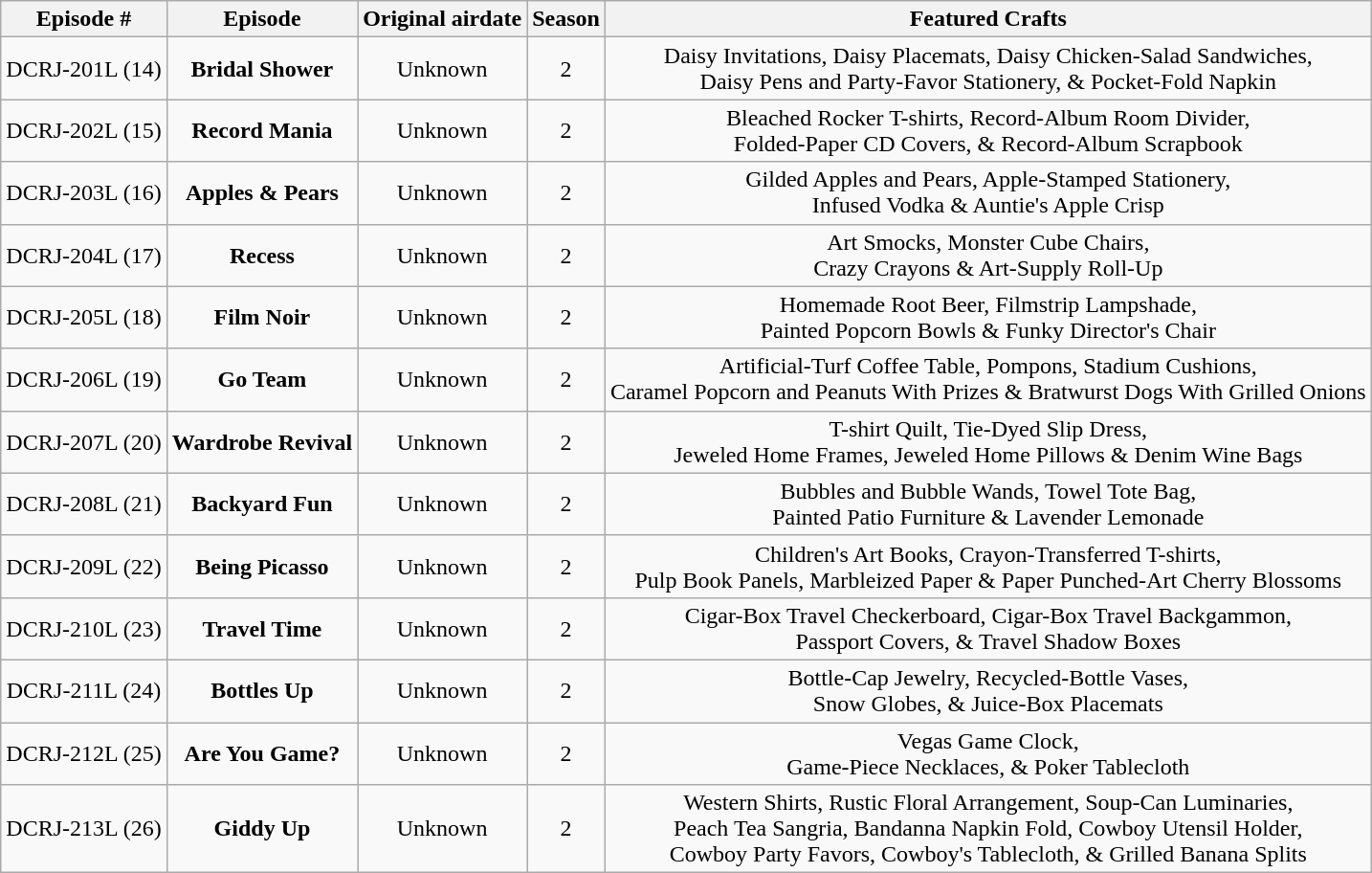<table class="wikitable" style="margin:1em auto; text-align:center;">
<tr>
<th>Episode #</th>
<th>Episode</th>
<th>Original airdate</th>
<th>Season</th>
<th>Featured Crafts</th>
</tr>
<tr>
<td>DCRJ-201L (14)</td>
<td><strong>Bridal Shower</strong></td>
<td>Unknown</td>
<td>2</td>
<td>Daisy Invitations, Daisy Placemats, Daisy Chicken-Salad Sandwiches,<br>Daisy Pens and Party-Favor Stationery, & Pocket-Fold Napkin</td>
</tr>
<tr>
<td>DCRJ-202L (15)</td>
<td><strong>Record Mania</strong></td>
<td>Unknown</td>
<td>2</td>
<td>Bleached Rocker T-shirts, Record-Album Room Divider,<br>Folded-Paper CD Covers, & Record-Album Scrapbook</td>
</tr>
<tr>
<td>DCRJ-203L (16)</td>
<td><strong>Apples & Pears</strong></td>
<td>Unknown</td>
<td>2</td>
<td>Gilded Apples and Pears, Apple-Stamped Stationery,<br>Infused Vodka & Auntie's Apple Crisp</td>
</tr>
<tr>
<td>DCRJ-204L (17)</td>
<td><strong>Recess</strong></td>
<td>Unknown</td>
<td>2</td>
<td>Art Smocks, Monster Cube Chairs,<br>Crazy Crayons & Art-Supply Roll-Up</td>
</tr>
<tr>
<td>DCRJ-205L (18)</td>
<td><strong>Film Noir</strong></td>
<td>Unknown</td>
<td>2</td>
<td>Homemade Root Beer, Filmstrip Lampshade,<br>Painted Popcorn Bowls & Funky Director's Chair</td>
</tr>
<tr>
<td>DCRJ-206L (19)</td>
<td><strong>Go Team</strong></td>
<td>Unknown</td>
<td>2</td>
<td>Artificial-Turf Coffee Table, Pompons, Stadium Cushions,<br>Caramel Popcorn and Peanuts With Prizes & Bratwurst Dogs With Grilled Onions</td>
</tr>
<tr>
<td>DCRJ-207L (20)</td>
<td><strong>Wardrobe Revival</strong></td>
<td>Unknown</td>
<td>2</td>
<td>T-shirt Quilt, Tie-Dyed Slip Dress,<br>Jeweled Home Frames, Jeweled Home Pillows & Denim Wine Bags</td>
</tr>
<tr>
<td>DCRJ-208L (21)</td>
<td><strong>Backyard Fun</strong></td>
<td>Unknown</td>
<td>2</td>
<td>Bubbles and Bubble Wands, Towel Tote Bag,<br>Painted Patio Furniture & Lavender Lemonade</td>
</tr>
<tr>
<td>DCRJ-209L (22)</td>
<td><strong>Being Picasso</strong></td>
<td>Unknown</td>
<td>2</td>
<td>Children's Art Books, Crayon-Transferred T-shirts,<br>Pulp Book Panels, Marbleized Paper & Paper Punched-Art Cherry Blossoms</td>
</tr>
<tr>
<td>DCRJ-210L (23)</td>
<td><strong>Travel Time</strong></td>
<td>Unknown</td>
<td>2</td>
<td>Cigar-Box Travel Checkerboard, Cigar-Box Travel Backgammon,<br>Passport Covers, & Travel Shadow Boxes</td>
</tr>
<tr>
<td>DCRJ-211L (24)</td>
<td><strong>Bottles Up</strong></td>
<td>Unknown</td>
<td>2</td>
<td>Bottle-Cap Jewelry, Recycled-Bottle Vases,<br>Snow Globes, & Juice-Box Placemats</td>
</tr>
<tr>
<td>DCRJ-212L (25)</td>
<td><strong>Are You Game?</strong></td>
<td>Unknown</td>
<td>2</td>
<td>Vegas Game Clock,<br>Game-Piece Necklaces, & Poker Tablecloth</td>
</tr>
<tr>
<td>DCRJ-213L (26)</td>
<td><strong>Giddy Up</strong></td>
<td>Unknown</td>
<td>2</td>
<td>Western Shirts, Rustic Floral Arrangement, Soup-Can Luminaries,<br>Peach Tea Sangria, Bandanna Napkin Fold, Cowboy Utensil Holder,<br>Cowboy Party Favors, Cowboy's Tablecloth, & Grilled Banana Splits</td>
</tr>
</table>
